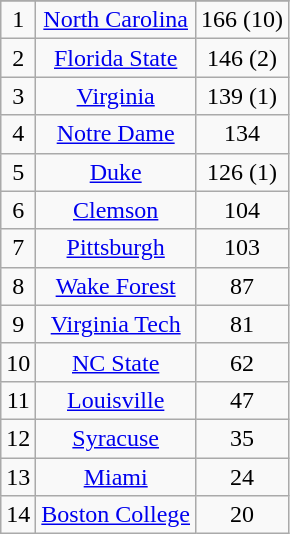<table class="wikitable" style="display: inline-table;">
<tr align="center">
</tr>
<tr align="center">
<td>1</td>
<td><a href='#'>North Carolina</a></td>
<td>166 (10)</td>
</tr>
<tr align="center">
<td>2</td>
<td><a href='#'>Florida State</a></td>
<td>146 (2)</td>
</tr>
<tr align="center">
<td>3</td>
<td><a href='#'>Virginia</a></td>
<td>139 (1)</td>
</tr>
<tr align="center">
<td>4</td>
<td><a href='#'>Notre Dame</a></td>
<td>134</td>
</tr>
<tr align="center">
<td>5</td>
<td><a href='#'>Duke</a></td>
<td>126 (1)</td>
</tr>
<tr align="center">
<td>6</td>
<td><a href='#'>Clemson</a></td>
<td>104</td>
</tr>
<tr align="center">
<td>7</td>
<td><a href='#'>Pittsburgh</a></td>
<td>103</td>
</tr>
<tr align="center">
<td>8</td>
<td><a href='#'>Wake Forest</a></td>
<td>87</td>
</tr>
<tr align="center">
<td>9</td>
<td><a href='#'>Virginia Tech</a></td>
<td>81</td>
</tr>
<tr align="center">
<td>10</td>
<td><a href='#'>NC State</a></td>
<td>62</td>
</tr>
<tr align="center">
<td>11</td>
<td><a href='#'>Louisville</a></td>
<td>47</td>
</tr>
<tr align="center">
<td>12</td>
<td><a href='#'>Syracuse</a></td>
<td>35</td>
</tr>
<tr align="center">
<td>13</td>
<td><a href='#'>Miami</a></td>
<td>24</td>
</tr>
<tr align="center">
<td>14</td>
<td><a href='#'>Boston College</a></td>
<td>20</td>
</tr>
</table>
